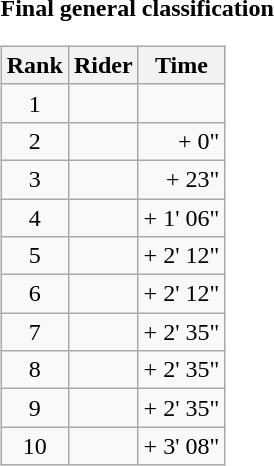<table>
<tr>
<td><strong>Final general classification</strong><br><table class="wikitable">
<tr>
<th scope="col">Rank</th>
<th scope="col">Rider</th>
<th scope="col">Time</th>
</tr>
<tr>
<td style="text-align:center;">1</td>
<td></td>
<td style="text-align:right;"></td>
</tr>
<tr>
<td style="text-align:center;">2</td>
<td></td>
<td style="text-align:right;">+ 0"</td>
</tr>
<tr>
<td style="text-align:center;">3</td>
<td></td>
<td style="text-align:right;">+ 23"</td>
</tr>
<tr>
<td style="text-align:center;">4</td>
<td></td>
<td style="text-align:right;">+ 1' 06"</td>
</tr>
<tr>
<td style="text-align:center;">5</td>
<td></td>
<td style="text-align:right;">+ 2' 12"</td>
</tr>
<tr>
<td style="text-align:center;">6</td>
<td></td>
<td style="text-align:right;">+ 2' 12"</td>
</tr>
<tr>
<td style="text-align:center;">7</td>
<td></td>
<td style="text-align:right;">+ 2' 35"</td>
</tr>
<tr>
<td style="text-align:center;">8</td>
<td></td>
<td style="text-align:right;">+ 2' 35"</td>
</tr>
<tr>
<td style="text-align:center;">9</td>
<td></td>
<td style="text-align:right;">+ 2' 35"</td>
</tr>
<tr>
<td style="text-align:center;">10</td>
<td></td>
<td style="text-align:right;">+ 3' 08"</td>
</tr>
</table>
</td>
</tr>
</table>
